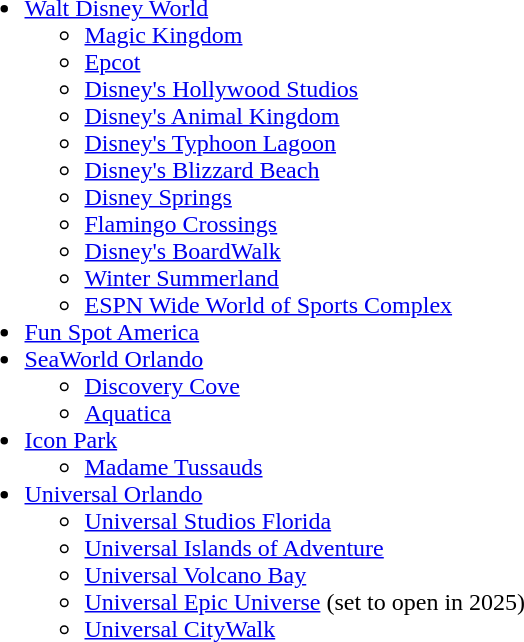<table>
<tr>
<td valign=top><br><ul><li><a href='#'>Walt Disney World</a><ul><li><a href='#'>Magic Kingdom</a></li><li><a href='#'>Epcot</a></li><li><a href='#'>Disney's Hollywood Studios</a></li><li><a href='#'>Disney's Animal Kingdom</a></li><li><a href='#'>Disney's Typhoon Lagoon</a></li><li><a href='#'>Disney's Blizzard Beach</a></li><li><a href='#'>Disney Springs</a></li><li><a href='#'>Flamingo Crossings</a></li><li><a href='#'>Disney's BoardWalk</a></li><li><a href='#'>Winter Summerland</a></li><li><a href='#'>ESPN Wide World of Sports Complex</a></li></ul></li><li><a href='#'>Fun Spot America</a></li><li><a href='#'>SeaWorld Orlando</a><ul><li><a href='#'>Discovery Cove</a></li><li><a href='#'>Aquatica</a></li></ul></li><li><a href='#'>Icon Park</a><ul><li><a href='#'>Madame Tussauds</a></li></ul></li><li><a href='#'>Universal Orlando</a><ul><li><a href='#'>Universal Studios Florida</a></li><li><a href='#'>Universal Islands of Adventure</a></li><li><a href='#'>Universal Volcano Bay</a></li><li><a href='#'>Universal Epic Universe</a> (set to open in 2025)</li><li><a href='#'>Universal CityWalk</a></li></ul></li></ul></td>
</tr>
</table>
